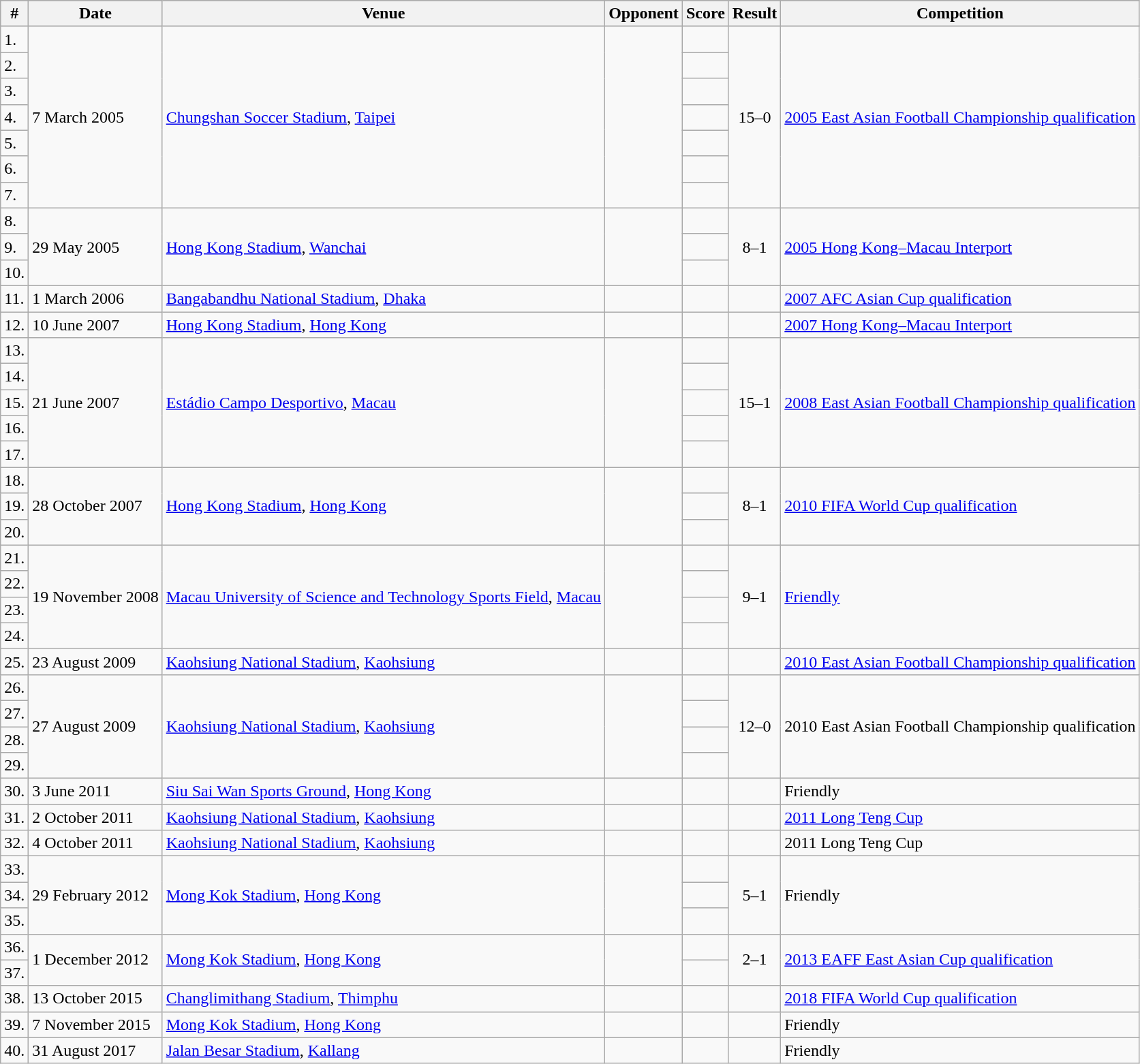<table class="wikitable sortable" style="text-align: left;">
<tr bgcolor="#CCCCCC" align="center">
<th>#</th>
<th>Date</th>
<th>Venue</th>
<th>Opponent</th>
<th>Score</th>
<th>Result</th>
<th>Competition</th>
</tr>
<tr>
<td>1.</td>
<td rowspan=7>7 March 2005</td>
<td rowspan=7><a href='#'>Chungshan Soccer Stadium</a>, <a href='#'>Taipei</a></td>
<td rowspan=7></td>
<td></td>
<td rowspan=7 style="text-align:center;">15–0</td>
<td rowspan=7><a href='#'>2005 East Asian Football Championship qualification</a></td>
</tr>
<tr>
<td>2.</td>
<td></td>
</tr>
<tr>
<td>3.</td>
<td></td>
</tr>
<tr>
<td>4.</td>
<td></td>
</tr>
<tr>
<td>5.</td>
<td></td>
</tr>
<tr>
<td>6.</td>
<td></td>
</tr>
<tr>
<td>7.</td>
<td></td>
</tr>
<tr>
<td>8.</td>
<td rowspan=3>29 May 2005</td>
<td rowspan=3><a href='#'>Hong Kong Stadium</a>, <a href='#'>Wanchai</a></td>
<td rowspan=3></td>
<td></td>
<td rowspan=3 style="text-align:center;">8–1</td>
<td rowspan=3><a href='#'>2005 Hong Kong–Macau Interport</a></td>
</tr>
<tr>
<td>9.</td>
<td></td>
</tr>
<tr>
<td>10.</td>
<td></td>
</tr>
<tr>
<td>11.</td>
<td>1 March 2006</td>
<td><a href='#'>Bangabandhu National Stadium</a>, <a href='#'>Dhaka</a></td>
<td></td>
<td></td>
<td></td>
<td><a href='#'>2007 AFC Asian Cup qualification</a></td>
</tr>
<tr>
<td>12.</td>
<td>10 June 2007</td>
<td><a href='#'>Hong Kong Stadium</a>, <a href='#'>Hong Kong</a></td>
<td></td>
<td></td>
<td></td>
<td><a href='#'>2007 Hong Kong–Macau Interport</a></td>
</tr>
<tr>
<td>13.</td>
<td rowspan=5>21 June 2007</td>
<td rowspan=5><a href='#'>Estádio Campo Desportivo</a>, <a href='#'>Macau</a></td>
<td rowspan=5></td>
<td></td>
<td rowspan=5 style="text-align:center;">15–1</td>
<td rowspan=5><a href='#'>2008 East Asian Football Championship qualification</a></td>
</tr>
<tr>
<td>14.</td>
<td></td>
</tr>
<tr>
<td>15.</td>
<td></td>
</tr>
<tr>
<td>16.</td>
<td></td>
</tr>
<tr>
<td>17.</td>
<td></td>
</tr>
<tr>
<td>18.</td>
<td rowspan=3>28 October 2007</td>
<td rowspan=3><a href='#'>Hong Kong Stadium</a>, <a href='#'>Hong Kong</a></td>
<td rowspan=3></td>
<td></td>
<td rowspan=3 style="text-align:center;">8–1</td>
<td rowspan=3><a href='#'>2010 FIFA World Cup qualification</a></td>
</tr>
<tr>
<td>19.</td>
<td></td>
</tr>
<tr>
<td>20.</td>
<td></td>
</tr>
<tr>
<td>21.</td>
<td rowspan=4>19 November 2008</td>
<td rowspan=4><a href='#'>Macau University of Science and Technology Sports Field</a>, <a href='#'>Macau</a></td>
<td rowspan=4></td>
<td></td>
<td rowspan=4 style="text-align:center;">9–1</td>
<td rowspan=4><a href='#'>Friendly</a></td>
</tr>
<tr>
<td>22.</td>
<td></td>
</tr>
<tr>
<td>23.</td>
<td></td>
</tr>
<tr>
<td>24.</td>
<td></td>
</tr>
<tr>
<td>25.</td>
<td>23 August 2009</td>
<td><a href='#'>Kaohsiung National Stadium</a>, <a href='#'>Kaohsiung</a></td>
<td></td>
<td></td>
<td></td>
<td><a href='#'>2010 East Asian Football Championship qualification</a></td>
</tr>
<tr>
<td>26.</td>
<td rowspan=4>27 August 2009</td>
<td rowspan=4><a href='#'>Kaohsiung National Stadium</a>, <a href='#'>Kaohsiung</a></td>
<td rowspan=4></td>
<td></td>
<td rowspan=4 style="text-align:center;">12–0</td>
<td rowspan=4>2010 East Asian Football Championship qualification</td>
</tr>
<tr>
<td>27.</td>
<td></td>
</tr>
<tr>
<td>28.</td>
<td></td>
</tr>
<tr>
<td>29.</td>
<td></td>
</tr>
<tr>
<td>30.</td>
<td>3 June 2011</td>
<td><a href='#'>Siu Sai Wan Sports Ground</a>, <a href='#'>Hong Kong</a></td>
<td></td>
<td></td>
<td></td>
<td>Friendly</td>
</tr>
<tr>
<td>31.</td>
<td>2 October 2011</td>
<td><a href='#'>Kaohsiung National Stadium</a>, <a href='#'>Kaohsiung</a></td>
<td></td>
<td></td>
<td></td>
<td><a href='#'>2011 Long Teng Cup</a></td>
</tr>
<tr>
<td>32.</td>
<td>4 October 2011</td>
<td><a href='#'>Kaohsiung National Stadium</a>, <a href='#'>Kaohsiung</a></td>
<td></td>
<td></td>
<td></td>
<td>2011 Long Teng Cup</td>
</tr>
<tr>
<td>33.</td>
<td rowspan=3>29 February 2012</td>
<td rowspan=3><a href='#'>Mong Kok Stadium</a>, <a href='#'>Hong Kong</a></td>
<td rowspan=3></td>
<td></td>
<td rowspan=3 style="text-align:center;">5–1</td>
<td rowspan=3>Friendly</td>
</tr>
<tr>
<td>34.</td>
<td></td>
</tr>
<tr>
<td>35.</td>
<td></td>
</tr>
<tr>
<td>36.</td>
<td rowspan=2>1 December 2012</td>
<td rowspan=2><a href='#'>Mong Kok Stadium</a>, <a href='#'>Hong Kong</a></td>
<td rowspan=2></td>
<td></td>
<td rowspan=2 style="text-align:center;">2–1</td>
<td rowspan=2><a href='#'>2013 EAFF East Asian Cup qualification</a></td>
</tr>
<tr>
<td>37.</td>
<td></td>
</tr>
<tr>
<td>38.</td>
<td>13 October 2015</td>
<td><a href='#'>Changlimithang Stadium</a>, <a href='#'>Thimphu</a></td>
<td></td>
<td></td>
<td></td>
<td><a href='#'>2018 FIFA World Cup qualification</a></td>
</tr>
<tr>
<td>39.</td>
<td>7 November 2015</td>
<td><a href='#'>Mong Kok Stadium</a>, <a href='#'>Hong Kong</a></td>
<td></td>
<td></td>
<td></td>
<td>Friendly</td>
</tr>
<tr>
<td>40.</td>
<td>31 August 2017</td>
<td><a href='#'>Jalan Besar Stadium</a>, <a href='#'>Kallang</a></td>
<td></td>
<td></td>
<td></td>
<td>Friendly</td>
</tr>
</table>
